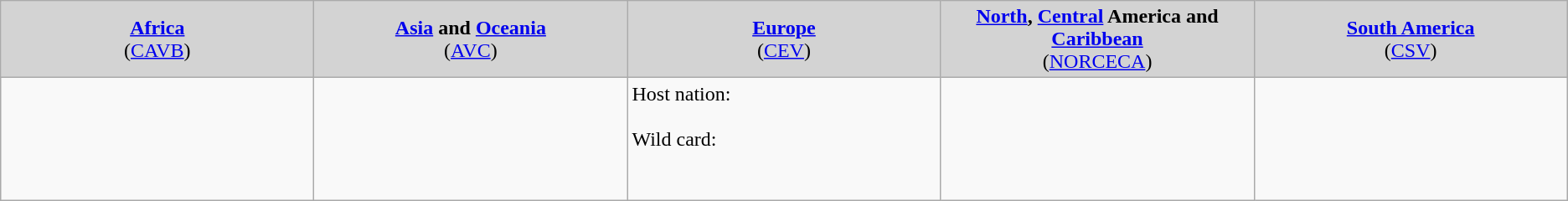<table class="wikitable">
<tr style="background:Lightgrey;">
<td style="width:20%; text-align:center;"><strong><a href='#'>Africa</a></strong><br> (<a href='#'>CAVB</a>)</td>
<td style="width:20%; text-align:center;"><strong><a href='#'>Asia</a> and <a href='#'>Oceania</a></strong><br> (<a href='#'>AVC</a>)</td>
<td style="width:20%; text-align:center;"><strong><a href='#'>Europe</a></strong><br> (<a href='#'>CEV</a>)</td>
<td style="width:20%; text-align:center;"><strong><a href='#'>North</a>, <a href='#'>Central</a> America and <a href='#'>Caribbean</a></strong><br> (<a href='#'>NORCECA</a>)</td>
<td style="width:20%; text-align:center;"><strong><a href='#'>South America</a><br> </strong>(<a href='#'>CSV</a>)</td>
</tr>
<tr>
<td></td>
<td></td>
<td>Host nation:<br>  <br>Wild card:<br>  <br>  <br> </td>
<td></td>
<td></td>
</tr>
</table>
